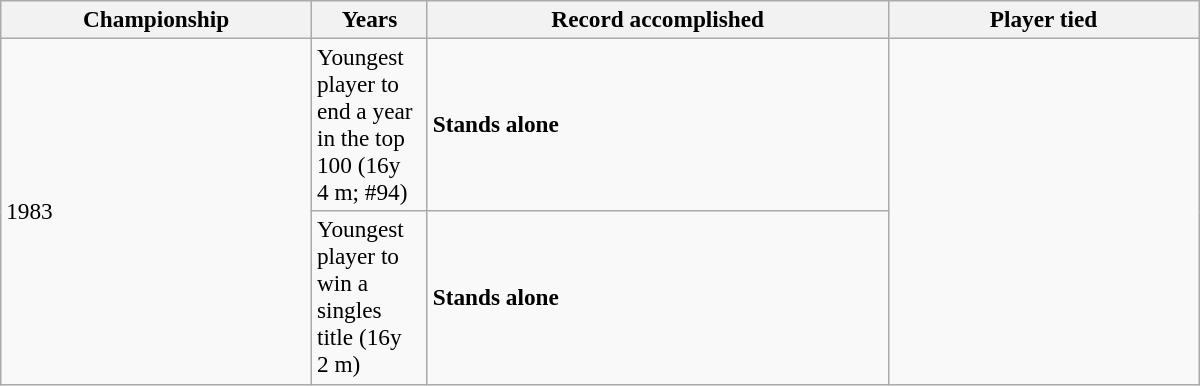<table class=wikitable style=font-size:97%>
<tr>
<th width=200>Championship</th>
<th width=70>Years</th>
<th width=300>Record accomplished</th>
<th width=200>Player tied</th>
</tr>
<tr>
<td rowspan="2">1983</td>
<td>Youngest player to end a year in the top 100 (16y 4 m; #94)</td>
<td><strong>Stands alone</strong></td>
</tr>
<tr>
<td>Youngest player to win a singles title (16y 2 m)</td>
<td><strong>Stands alone</strong></td>
</tr>
</table>
